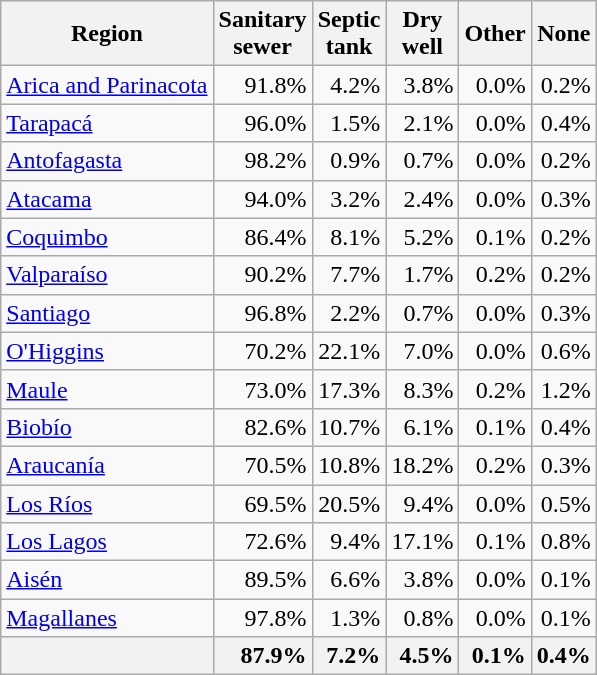<table class="wikitable sortable" style="text-align:right">
<tr>
<th>Region</th>
<th>Sanitary<br>sewer</th>
<th>Septic<br>tank</th>
<th>Dry<br>well</th>
<th>Other</th>
<th>None</th>
</tr>
<tr>
<td align="left"><a href='#'>Arica and Parinacota</a></td>
<td>91.8%</td>
<td>4.2%</td>
<td>3.8%</td>
<td>0.0%</td>
<td>0.2%</td>
</tr>
<tr>
<td align="left"><a href='#'>Tarapacá</a></td>
<td>96.0%</td>
<td>1.5%</td>
<td>2.1%</td>
<td>0.0%</td>
<td>0.4%</td>
</tr>
<tr>
<td align="left"><a href='#'>Antofagasta</a></td>
<td>98.2%</td>
<td>0.9%</td>
<td>0.7%</td>
<td>0.0%</td>
<td>0.2%</td>
</tr>
<tr>
<td align="left"><a href='#'>Atacama</a></td>
<td>94.0%</td>
<td>3.2%</td>
<td>2.4%</td>
<td>0.0%</td>
<td>0.3%</td>
</tr>
<tr>
<td align="left"><a href='#'>Coquimbo</a></td>
<td>86.4%</td>
<td>8.1%</td>
<td>5.2%</td>
<td>0.1%</td>
<td>0.2%</td>
</tr>
<tr>
<td align="left"><a href='#'>Valparaíso</a></td>
<td>90.2%</td>
<td>7.7%</td>
<td>1.7%</td>
<td>0.2%</td>
<td>0.2%</td>
</tr>
<tr>
<td align="left"><a href='#'>Santiago</a></td>
<td>96.8%</td>
<td>2.2%</td>
<td>0.7%</td>
<td>0.0%</td>
<td>0.3%</td>
</tr>
<tr>
<td align="left"><a href='#'>O'Higgins</a></td>
<td>70.2%</td>
<td>22.1%</td>
<td>7.0%</td>
<td>0.0%</td>
<td>0.6%</td>
</tr>
<tr>
<td align="left"><a href='#'>Maule</a></td>
<td>73.0%</td>
<td>17.3%</td>
<td>8.3%</td>
<td>0.2%</td>
<td>1.2%</td>
</tr>
<tr>
<td align="left"><a href='#'>Biobío</a></td>
<td>82.6%</td>
<td>10.7%</td>
<td>6.1%</td>
<td>0.1%</td>
<td>0.4%</td>
</tr>
<tr>
<td align="left"><a href='#'>Araucanía</a></td>
<td>70.5%</td>
<td>10.8%</td>
<td>18.2%</td>
<td>0.2%</td>
<td>0.3%</td>
</tr>
<tr>
<td align="left"><a href='#'>Los Ríos</a></td>
<td>69.5%</td>
<td>20.5%</td>
<td>9.4%</td>
<td>0.0%</td>
<td>0.5%</td>
</tr>
<tr>
<td align="left"><a href='#'>Los Lagos</a></td>
<td>72.6%</td>
<td>9.4%</td>
<td>17.1%</td>
<td>0.1%</td>
<td>0.8%</td>
</tr>
<tr>
<td align="left"><a href='#'>Aisén</a></td>
<td>89.5%</td>
<td>6.6%</td>
<td>3.8%</td>
<td>0.0%</td>
<td>0.1%</td>
</tr>
<tr>
<td align="left"><a href='#'>Magallanes</a></td>
<td>97.8%</td>
<td>1.3%</td>
<td>0.8%</td>
<td>0.0%</td>
<td>0.1%</td>
</tr>
<tr style="background-color: #f2f2f2">
<td align="left"><strong></strong></td>
<td><strong>87.9%</strong></td>
<td><strong>7.2%</strong></td>
<td><strong>4.5%</strong></td>
<td><strong>0.1%</strong></td>
<td><strong>0.4%</strong></td>
</tr>
</table>
